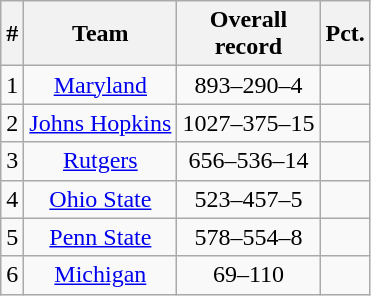<table class="wikitable sortable" style="text-align: center;">
<tr>
<th scope="col">#</th>
<th scope="col">Team</th>
<th scope="col">Overall<br>record</th>
<th scope="col">Pct.</th>
</tr>
<tr>
<td>1</td>
<td><a href='#'>Maryland</a></td>
<td>893–290–4</td>
<td></td>
</tr>
<tr>
<td>2</td>
<td><a href='#'>Johns Hopkins</a></td>
<td>1027–375–15</td>
<td></td>
</tr>
<tr>
<td>3</td>
<td><a href='#'>Rutgers</a></td>
<td>656–536–14</td>
<td></td>
</tr>
<tr>
<td>4</td>
<td><a href='#'>Ohio State</a></td>
<td>523–457–5</td>
<td></td>
</tr>
<tr>
<td>5</td>
<td><a href='#'>Penn State</a></td>
<td>578–554–8</td>
<td></td>
</tr>
<tr>
<td>6</td>
<td><a href='#'>Michigan</a></td>
<td>69–110</td>
<td></td>
</tr>
</table>
